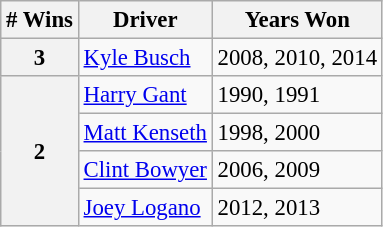<table class="wikitable" style="font-size: 95%;">
<tr>
<th># Wins</th>
<th>Driver</th>
<th>Years Won</th>
</tr>
<tr>
<th>3</th>
<td><a href='#'>Kyle Busch</a></td>
<td>2008, 2010, 2014</td>
</tr>
<tr>
<th rowspan="4">2</th>
<td><a href='#'>Harry Gant</a></td>
<td>1990, 1991</td>
</tr>
<tr>
<td><a href='#'>Matt Kenseth</a></td>
<td>1998, 2000</td>
</tr>
<tr>
<td><a href='#'>Clint Bowyer</a></td>
<td>2006, 2009</td>
</tr>
<tr>
<td><a href='#'>Joey Logano</a></td>
<td>2012, 2013</td>
</tr>
</table>
